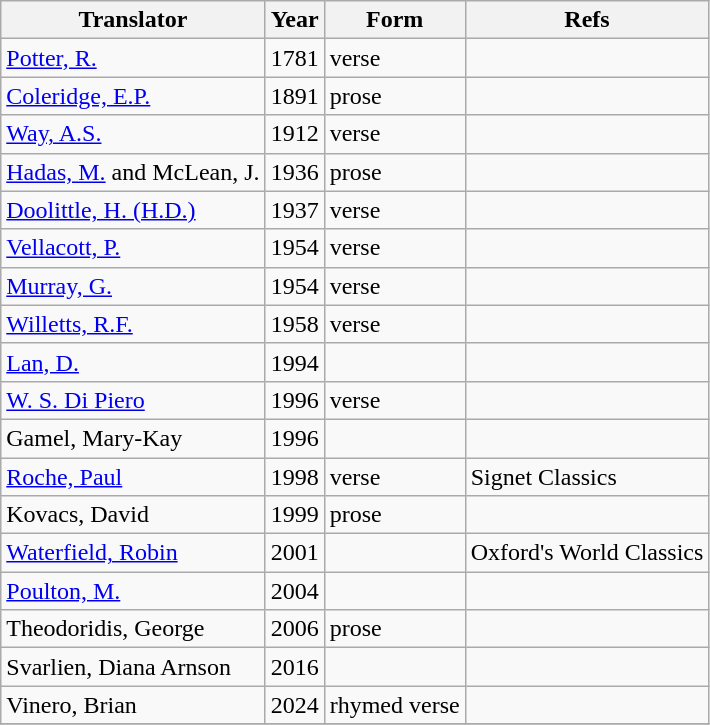<table class="wikitable">
<tr>
<th>Translator</th>
<th>Year</th>
<th>Form</th>
<th>Refs</th>
</tr>
<tr>
<td><a href='#'>Potter, R.</a></td>
<td align=center>1781</td>
<td>verse</td>
<td></td>
</tr>
<tr>
<td><a href='#'>Coleridge, E.P.</a></td>
<td align=center>1891</td>
<td>prose</td>
<td></td>
</tr>
<tr>
<td><a href='#'>Way, A.S.</a></td>
<td align=center>1912</td>
<td>verse</td>
<td></td>
</tr>
<tr>
<td><a href='#'>Hadas, M.</a> and McLean, J.</td>
<td align=center>1936</td>
<td>prose</td>
<td></td>
</tr>
<tr>
<td><a href='#'>Doolittle, H. (H.D.)</a></td>
<td align=center>1937</td>
<td>verse</td>
<td></td>
</tr>
<tr>
<td><a href='#'>Vellacott, P.</a></td>
<td align=center>1954</td>
<td>verse</td>
<td></td>
</tr>
<tr>
<td><a href='#'>Murray, G.</a></td>
<td align=center>1954</td>
<td>verse</td>
<td></td>
</tr>
<tr>
<td><a href='#'>Willetts, R.F.</a></td>
<td align=center>1958</td>
<td>verse</td>
<td></td>
</tr>
<tr>
<td><a href='#'>Lan, D.</a></td>
<td align=center>1994</td>
<td></td>
<td></td>
</tr>
<tr>
<td><a href='#'>W. S. Di Piero</a></td>
<td align=center>1996</td>
<td>verse</td>
<td></td>
</tr>
<tr>
<td>Gamel, Mary-Kay</td>
<td align=center>1996</td>
<td align=center></td>
<td></td>
</tr>
<tr>
<td><a href='#'>Roche, Paul</a></td>
<td align=center>1998</td>
<td>verse</td>
<td>Signet Classics</td>
</tr>
<tr>
<td>Kovacs, David</td>
<td align=center>1999</td>
<td>prose</td>
<td></td>
</tr>
<tr>
<td><a href='#'>Waterfield, Robin</a></td>
<td align=center>2001</td>
<td></td>
<td>Oxford's World Classics</td>
</tr>
<tr>
<td><a href='#'>Poulton, M.</a></td>
<td align=center>2004</td>
<td></td>
<td></td>
</tr>
<tr>
<td>Theodoridis, George</td>
<td align=center>2006</td>
<td>prose</td>
<td></td>
</tr>
<tr>
<td>Svarlien, Diana Arnson</td>
<td align=center>2016</td>
<td></td>
<td></td>
</tr>
<tr>
<td>Vinero, Brian</td>
<td align=center>2024</td>
<td>rhymed verse</td>
<td></td>
</tr>
<tr>
</tr>
</table>
